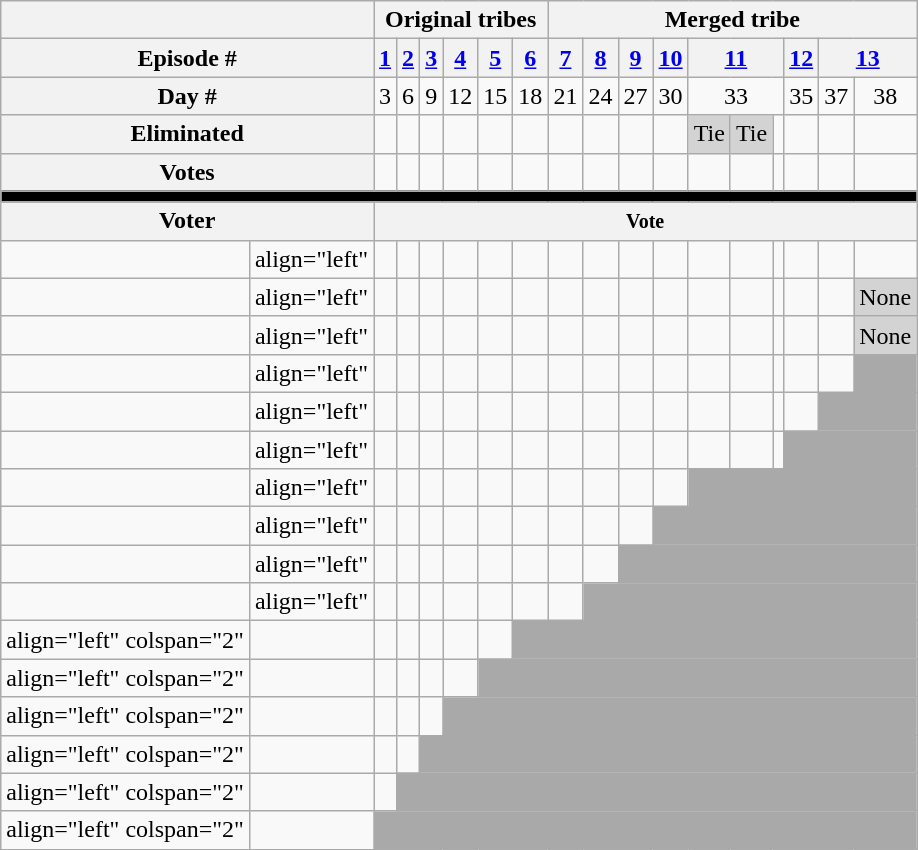<table class="wikitable" style="text-align:center;">
<tr>
<th colspan=2></th>
<th colspan=6>Original tribes</th>
<th colspan=12>Merged tribe</th>
</tr>
<tr>
<th colspan=2>Episode #</th>
<th><a href='#'>1</a></th>
<th><a href='#'>2</a></th>
<th><a href='#'>3</a></th>
<th><a href='#'>4</a></th>
<th><a href='#'>5</a></th>
<th><a href='#'>6</a></th>
<th><a href='#'>7</a></th>
<th><a href='#'>8</a></th>
<th><a href='#'>9</a></th>
<th><a href='#'>10</a></th>
<th colspan=3><a href='#'>11</a></th>
<th><a href='#'>12</a></th>
<th colspan=2><a href='#'>13</a></th>
</tr>
<tr>
<th colspan=2>Day #</th>
<td>3</td>
<td>6</td>
<td>9</td>
<td>12</td>
<td>15</td>
<td>18</td>
<td>21</td>
<td>24</td>
<td>27</td>
<td>30</td>
<td colspan=3>33</td>
<td>35</td>
<td>37</td>
<td>38</td>
</tr>
<tr>
<th colspan=2>Eliminated</th>
<td></td>
<td></td>
<td></td>
<td></td>
<td></td>
<td></td>
<td></td>
<td></td>
<td></td>
<td></td>
<td style="background:lightgrey;">Tie</td>
<td style="background:lightgrey;">Tie</td>
<td></td>
<td></td>
<td></td>
<td></td>
</tr>
<tr>
<th colspan=2>Votes</th>
<td></td>
<td></td>
<td></td>
<td></td>
<td></td>
<td></td>
<td></td>
<td></td>
<td></td>
<td></td>
<td></td>
<td></td>
<td></td>
<td></td>
<td></td>
<td></td>
</tr>
<tr>
<td style="background:black;" colspan="22"></td>
</tr>
<tr>
<th colspan=2>Voter</th>
<th colspan=19><small>Vote</small></th>
</tr>
<tr>
<td></td>
<td>align="left" </td>
<td></td>
<td></td>
<td></td>
<td></td>
<td></td>
<td></td>
<td></td>
<td></td>
<td></td>
<td></td>
<td></td>
<td></td>
<td></td>
<td></td>
<td></td>
<td></td>
</tr>
<tr>
<td></td>
<td>align="left" </td>
<td></td>
<td></td>
<td></td>
<td></td>
<td></td>
<td></td>
<td></td>
<td></td>
<td></td>
<td></td>
<td></td>
<td></td>
<td></td>
<td></td>
<td></td>
<td style="background:lightgrey;">None</td>
</tr>
<tr>
<td></td>
<td>align="left" </td>
<td></td>
<td></td>
<td></td>
<td></td>
<td></td>
<td></td>
<td></td>
<td></td>
<td></td>
<td></td>
<td></td>
<td></td>
<td></td>
<td></td>
<td></td>
<td style="background:lightgrey;">None</td>
</tr>
<tr>
<td></td>
<td>align="left" </td>
<td></td>
<td></td>
<td></td>
<td></td>
<td></td>
<td></td>
<td></td>
<td></td>
<td></td>
<td></td>
<td></td>
<td></td>
<td></td>
<td></td>
<td></td>
<td style="background:darkgrey;" colspan="20"></td>
</tr>
<tr>
<td></td>
<td>align="left" </td>
<td></td>
<td></td>
<td></td>
<td></td>
<td></td>
<td></td>
<td></td>
<td></td>
<td></td>
<td></td>
<td></td>
<td></td>
<td></td>
<td></td>
<td style="background:darkgrey;" colspan="20"></td>
</tr>
<tr>
<td></td>
<td>align="left" </td>
<td></td>
<td></td>
<td></td>
<td></td>
<td></td>
<td></td>
<td></td>
<td></td>
<td></td>
<td></td>
<td></td>
<td></td>
<td></td>
<td style="background:darkgrey;" colspan="20"></td>
</tr>
<tr>
<td></td>
<td>align="left" </td>
<td></td>
<td></td>
<td></td>
<td></td>
<td></td>
<td></td>
<td></td>
<td></td>
<td></td>
<td></td>
<td style="background:darkgrey;" colspan="20"></td>
</tr>
<tr>
<td></td>
<td>align="left" </td>
<td></td>
<td></td>
<td></td>
<td></td>
<td></td>
<td></td>
<td></td>
<td></td>
<td></td>
<td style="background:darkgrey;" colspan="20"></td>
</tr>
<tr>
<td></td>
<td>align="left" </td>
<td></td>
<td></td>
<td></td>
<td></td>
<td></td>
<td></td>
<td></td>
<td></td>
<td style="background:darkgrey;" colspan="20"></td>
</tr>
<tr>
<td></td>
<td>align="left" </td>
<td></td>
<td></td>
<td></td>
<td></td>
<td></td>
<td></td>
<td></td>
<td style="background:darkgrey;" colspan="20"></td>
</tr>
<tr>
<td>align="left" colspan="2" </td>
<td></td>
<td></td>
<td></td>
<td></td>
<td></td>
<td></td>
<td style="background:darkgrey;" colspan="20"></td>
</tr>
<tr>
<td>align="left" colspan="2" </td>
<td></td>
<td></td>
<td></td>
<td></td>
<td></td>
<td style="background:darkgrey;" colspan="20"></td>
</tr>
<tr>
<td>align="left" colspan="2" </td>
<td></td>
<td></td>
<td></td>
<td></td>
<td style="background:darkgrey;" colspan="22"></td>
</tr>
<tr>
<td>align="left" colspan="2" </td>
<td></td>
<td></td>
<td></td>
<td style="background:darkgrey;" colspan="20"></td>
</tr>
<tr>
<td>align="left" colspan="2" </td>
<td></td>
<td></td>
<td style="background:darkgrey;" colspan="20"></td>
</tr>
<tr>
<td>align="left" colspan="2" </td>
<td></td>
<td style="background:darkgrey;" colspan="20"></td>
</tr>
</table>
